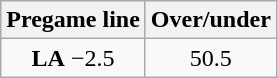<table class="wikitable">
<tr align="center">
<th style=>Pregame line</th>
<th style=>Over/under</th>
</tr>
<tr align="center">
<td><strong>LA</strong> −2.5</td>
<td>50.5</td>
</tr>
</table>
